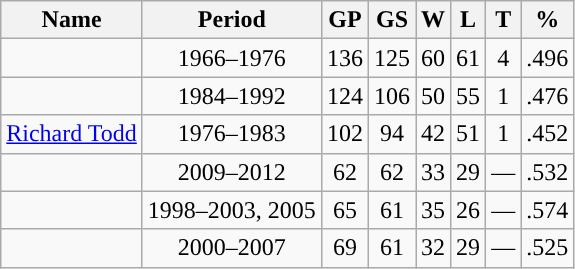<table class="wikitable sortable" style="text-align:center">
<tr>
<th scope="col">Name</th>
<th scope="col">Period</th>
<th scope="col">GP</th>
<th scope="col">GS</th>
<th scope="col">W</th>
<th scope="col">L</th>
<th scope="col">T</th>
<th scope="col">%</th>
</tr>
<tr>
<td></td>
<td>1966–1976</td>
<td>136</td>
<td>125</td>
<td>60</td>
<td>61</td>
<td>4</td>
<td>.496</td>
</tr>
<tr>
<td></td>
<td>1984–1992</td>
<td>124</td>
<td>106</td>
<td>50</td>
<td>55</td>
<td>1</td>
<td>.476</td>
</tr>
<tr>
<td><a href='#'>Richard Todd</a></td>
<td>1976–1983</td>
<td>102</td>
<td>94</td>
<td>42</td>
<td>51</td>
<td>1</td>
<td>.452</td>
</tr>
<tr>
<td></td>
<td>2009–2012</td>
<td>62</td>
<td>62</td>
<td>33</td>
<td>29</td>
<td>—</td>
<td>.532</td>
</tr>
<tr>
<td></td>
<td>1998–2003, 2005</td>
<td>65</td>
<td>61</td>
<td>35</td>
<td>26</td>
<td>—</td>
<td>.574</td>
</tr>
<tr>
<td></td>
<td>2000–2007</td>
<td>69</td>
<td>61</td>
<td>32</td>
<td>29</td>
<td>—</td>
<td>.525</td>
</tr>
</table>
